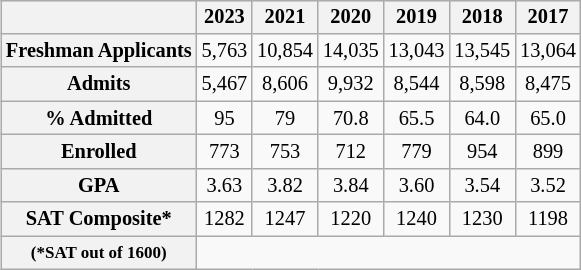<table class="wikitable" style="text-align:center; float:right; font-size:85%;">
<tr>
<th></th>
<th>2023</th>
<th>2021</th>
<th>2020</th>
<th>2019</th>
<th>2018</th>
<th>2017</th>
</tr>
<tr>
<th>Freshman Applicants</th>
<td>5,763</td>
<td>10,854</td>
<td>14,035</td>
<td>13,043</td>
<td>13,545</td>
<td>13,064</td>
</tr>
<tr>
<th>Admits</th>
<td>5,467</td>
<td>8,606</td>
<td>9,932</td>
<td>8,544</td>
<td>8,598</td>
<td>8,475</td>
</tr>
<tr>
<th>% Admitted</th>
<td>95</td>
<td>79</td>
<td>70.8</td>
<td>65.5</td>
<td>64.0</td>
<td>65.0</td>
</tr>
<tr>
<th>Enrolled</th>
<td>773</td>
<td>753</td>
<td>712</td>
<td>779</td>
<td>954</td>
<td>899</td>
</tr>
<tr>
<th>GPA</th>
<td>3.63</td>
<td>3.82</td>
<td>3.84</td>
<td>3.60</td>
<td>3.54</td>
<td>3.52</td>
</tr>
<tr>
<th>SAT Composite*</th>
<td>1282</td>
<td>1247</td>
<td>1220</td>
<td>1240</td>
<td>1230</td>
<td>1198</td>
</tr>
<tr>
<th><small>(*SAT out of 1600)</small></th>
</tr>
</table>
